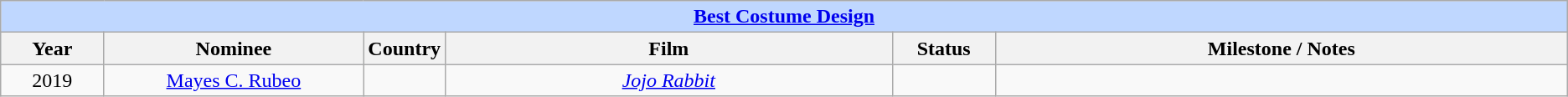<table class="wikitable" style="text-align: center">
<tr style="background:#bfd7ff;">
<td colspan="6" style="text-align:center;"><strong><a href='#'>Best Costume Design</a></strong></td>
</tr>
<tr style="background:#ebf5ff;">
<th style="width:75px;">Year</th>
<th style="width:200px;">Nominee</th>
<th style="width:50px;">Country</th>
<th style="width:350px;">Film</th>
<th style="width:75px;">Status</th>
<th style="width:450px;">Milestone / Notes</th>
</tr>
<tr>
<td style="text-align: center">2019</td>
<td><a href='#'>Mayes C. Rubeo</a></td>
<td></td>
<td><em><a href='#'>Jojo Rabbit</a></em></td>
<td></td>
<td></td>
</tr>
</table>
